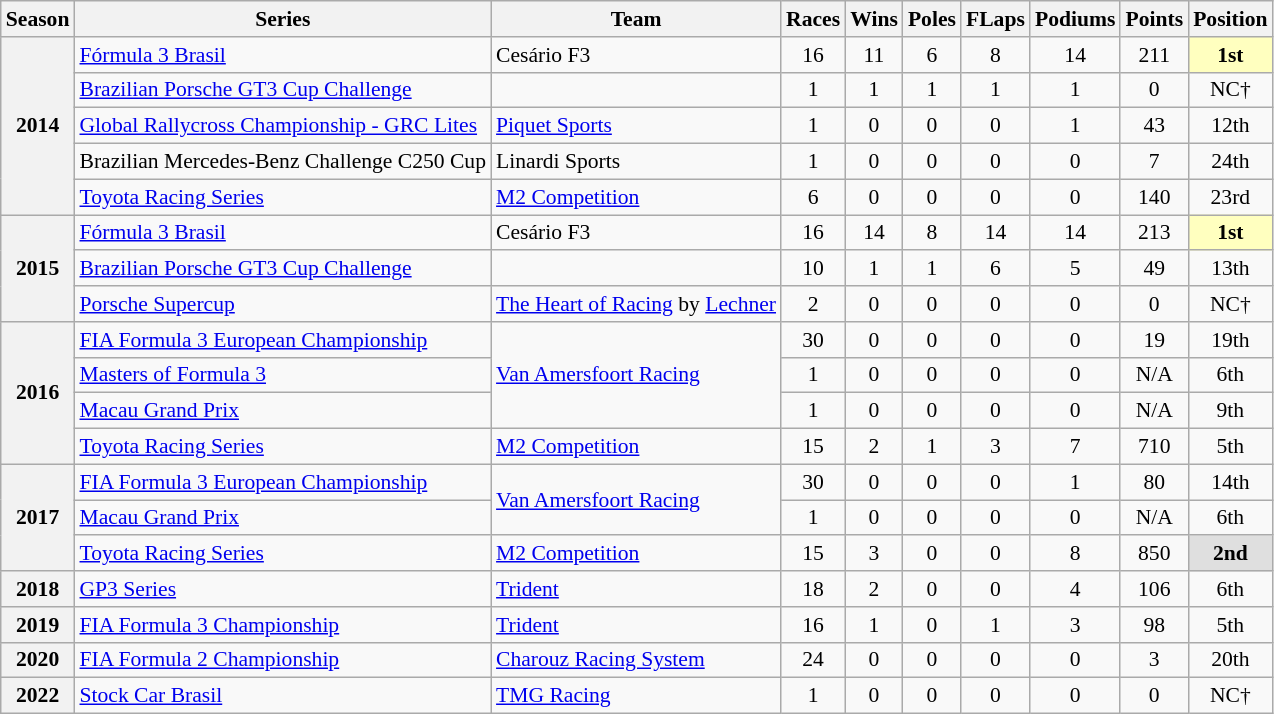<table class="wikitable" style="font-size: 90%; text-align:center">
<tr>
<th>Season</th>
<th>Series</th>
<th>Team</th>
<th>Races</th>
<th>Wins</th>
<th>Poles</th>
<th>FLaps</th>
<th>Podiums</th>
<th>Points</th>
<th>Position</th>
</tr>
<tr>
<th rowspan=5>2014</th>
<td align=left><a href='#'>Fórmula 3 Brasil</a></td>
<td align=left>Cesário F3</td>
<td>16</td>
<td>11</td>
<td>6</td>
<td>8</td>
<td>14</td>
<td>211</td>
<td style="background:#FFFFBF;"><strong>1st</strong></td>
</tr>
<tr>
<td align=left><a href='#'>Brazilian Porsche GT3 Cup Challenge</a></td>
<td align=left></td>
<td>1</td>
<td>1</td>
<td>1</td>
<td>1</td>
<td>1</td>
<td>0</td>
<td>NC†</td>
</tr>
<tr>
<td align=left><a href='#'>Global Rallycross Championship - GRC Lites</a></td>
<td align=left><a href='#'>Piquet Sports</a></td>
<td>1</td>
<td>0</td>
<td>0</td>
<td>0</td>
<td>1</td>
<td>43</td>
<td>12th</td>
</tr>
<tr>
<td align=left>Brazilian Mercedes-Benz Challenge C250 Cup</td>
<td align=left>Linardi Sports</td>
<td>1</td>
<td>0</td>
<td>0</td>
<td>0</td>
<td>0</td>
<td>7</td>
<td>24th</td>
</tr>
<tr>
<td align=left><a href='#'>Toyota Racing Series</a></td>
<td align=left><a href='#'>M2 Competition</a></td>
<td>6</td>
<td>0</td>
<td>0</td>
<td>0</td>
<td>0</td>
<td>140</td>
<td>23rd</td>
</tr>
<tr>
<th rowspan=3>2015</th>
<td align=left><a href='#'>Fórmula 3 Brasil</a></td>
<td align=left>Cesário F3</td>
<td>16</td>
<td>14</td>
<td>8</td>
<td>14</td>
<td>14</td>
<td>213</td>
<td style="background:#FFFFBF;"><strong>1st</strong></td>
</tr>
<tr>
<td align=left><a href='#'>Brazilian Porsche GT3 Cup Challenge</a></td>
<td align=left></td>
<td>10</td>
<td>1</td>
<td>1</td>
<td>6</td>
<td>5</td>
<td>49</td>
<td>13th</td>
</tr>
<tr>
<td align=left><a href='#'>Porsche Supercup</a></td>
<td align=left><a href='#'>The Heart of Racing</a> by <a href='#'>Lechner</a></td>
<td>2</td>
<td>0</td>
<td>0</td>
<td>0</td>
<td>0</td>
<td>0</td>
<td>NC†</td>
</tr>
<tr>
<th rowspan=4>2016</th>
<td align=left><a href='#'>FIA Formula 3 European Championship</a></td>
<td align=left rowspan=3><a href='#'>Van Amersfoort Racing</a></td>
<td>30</td>
<td>0</td>
<td>0</td>
<td>0</td>
<td>0</td>
<td>19</td>
<td>19th</td>
</tr>
<tr>
<td align=left><a href='#'>Masters of Formula 3</a></td>
<td>1</td>
<td>0</td>
<td>0</td>
<td>0</td>
<td>0</td>
<td>N/A</td>
<td>6th</td>
</tr>
<tr>
<td align=left><a href='#'>Macau Grand Prix</a></td>
<td>1</td>
<td>0</td>
<td>0</td>
<td>0</td>
<td>0</td>
<td>N/A</td>
<td>9th</td>
</tr>
<tr>
<td align=left><a href='#'>Toyota Racing Series</a></td>
<td align=left><a href='#'>M2 Competition</a></td>
<td>15</td>
<td>2</td>
<td>1</td>
<td>3</td>
<td>7</td>
<td>710</td>
<td>5th</td>
</tr>
<tr>
<th rowspan=3>2017</th>
<td align=left><a href='#'>FIA Formula 3 European Championship</a></td>
<td align=left rowspan=2><a href='#'>Van Amersfoort Racing</a></td>
<td>30</td>
<td>0</td>
<td>0</td>
<td>0</td>
<td>1</td>
<td>80</td>
<td>14th</td>
</tr>
<tr>
<td align=left><a href='#'>Macau Grand Prix</a></td>
<td>1</td>
<td>0</td>
<td>0</td>
<td>0</td>
<td>0</td>
<td>N/A</td>
<td>6th</td>
</tr>
<tr>
<td align=left><a href='#'>Toyota Racing Series</a></td>
<td align=left><a href='#'>M2 Competition</a></td>
<td>15</td>
<td>3</td>
<td>0</td>
<td>0</td>
<td>8</td>
<td>850</td>
<td style="background:#DFDFDF;"><strong>2nd</strong></td>
</tr>
<tr>
<th>2018</th>
<td align=left><a href='#'>GP3 Series</a></td>
<td align=left><a href='#'>Trident</a></td>
<td>18</td>
<td>2</td>
<td>0</td>
<td>0</td>
<td>4</td>
<td>106</td>
<td>6th</td>
</tr>
<tr>
<th>2019</th>
<td align=left><a href='#'>FIA Formula 3 Championship</a></td>
<td align=left><a href='#'>Trident</a></td>
<td>16</td>
<td>1</td>
<td>0</td>
<td>1</td>
<td>3</td>
<td>98</td>
<td>5th</td>
</tr>
<tr>
<th>2020</th>
<td align=left><a href='#'>FIA Formula 2 Championship</a></td>
<td align=left><a href='#'>Charouz Racing System</a></td>
<td>24</td>
<td>0</td>
<td>0</td>
<td>0</td>
<td>0</td>
<td>3</td>
<td>20th</td>
</tr>
<tr>
<th>2022</th>
<td align=left><a href='#'>Stock Car Brasil</a></td>
<td align=left><a href='#'>TMG Racing</a></td>
<td>1</td>
<td>0</td>
<td>0</td>
<td>0</td>
<td>0</td>
<td>0</td>
<td>NC†</td>
</tr>
</table>
